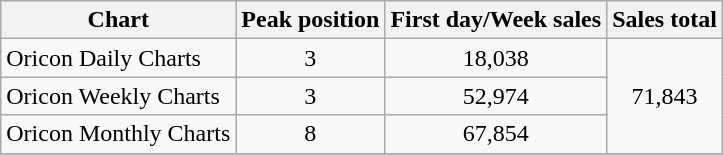<table class="wikitable">
<tr>
<th>Chart</th>
<th>Peak position</th>
<th>First day/Week sales</th>
<th>Sales total</th>
</tr>
<tr>
<td>Oricon Daily Charts</td>
<td align="center">3</td>
<td align="center">18,038</td>
<td rowspan="3" align="center">71,843</td>
</tr>
<tr>
<td>Oricon Weekly Charts</td>
<td align="center">3</td>
<td align="center">52,974</td>
</tr>
<tr>
<td>Oricon Monthly Charts</td>
<td align="center">8</td>
<td align="center">67,854</td>
</tr>
<tr>
</tr>
</table>
